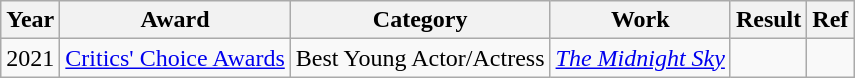<table class="wikitable">
<tr>
<th>Year</th>
<th>Award</th>
<th>Category</th>
<th>Work</th>
<th>Result</th>
<th>Ref</th>
</tr>
<tr>
<td>2021</td>
<td><a href='#'>Critics' Choice Awards</a></td>
<td>Best Young Actor/Actress</td>
<td><em><a href='#'>The Midnight Sky</a></em></td>
<td></td>
<td></td>
</tr>
</table>
